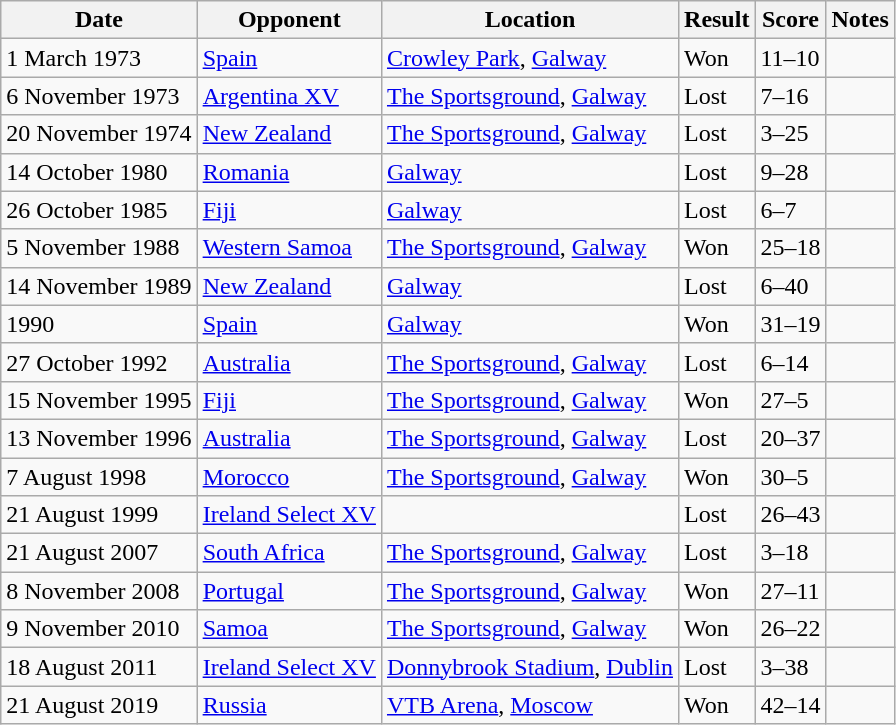<table class="wikitable">
<tr>
<th>Date</th>
<th>Opponent</th>
<th>Location</th>
<th>Result</th>
<th>Score</th>
<th>Notes</th>
</tr>
<tr>
<td>1 March 1973</td>
<td> <a href='#'>Spain</a></td>
<td><a href='#'>Crowley Park</a>, <a href='#'>Galway</a></td>
<td>Won</td>
<td>11–10</td>
<td></td>
</tr>
<tr>
<td>6 November 1973</td>
<td> <a href='#'>Argentina XV</a></td>
<td><a href='#'>The Sportsground</a>, <a href='#'>Galway</a></td>
<td>Lost</td>
<td>7–16</td>
<td></td>
</tr>
<tr>
<td>20 November 1974</td>
<td> <a href='#'>New Zealand</a></td>
<td><a href='#'>The Sportsground</a>, <a href='#'>Galway</a></td>
<td>Lost</td>
<td>3–25</td>
<td></td>
</tr>
<tr>
<td>14 October 1980</td>
<td> <a href='#'>Romania</a></td>
<td><a href='#'>Galway</a></td>
<td>Lost</td>
<td>9–28</td>
<td></td>
</tr>
<tr>
<td>26 October 1985</td>
<td> <a href='#'>Fiji</a></td>
<td><a href='#'>Galway</a></td>
<td>Lost</td>
<td>6–7</td>
<td></td>
</tr>
<tr>
<td>5 November 1988</td>
<td> <a href='#'>Western Samoa</a></td>
<td><a href='#'>The Sportsground</a>, <a href='#'>Galway</a></td>
<td>Won</td>
<td>25–18</td>
<td></td>
</tr>
<tr>
<td>14 November 1989</td>
<td> <a href='#'>New Zealand</a></td>
<td><a href='#'>Galway</a></td>
<td>Lost</td>
<td>6–40</td>
<td></td>
</tr>
<tr>
<td>1990</td>
<td> <a href='#'>Spain</a></td>
<td><a href='#'>Galway</a></td>
<td>Won</td>
<td>31–19</td>
<td></td>
</tr>
<tr>
<td>27 October 1992</td>
<td> <a href='#'>Australia</a></td>
<td><a href='#'>The Sportsground</a>, <a href='#'>Galway</a></td>
<td>Lost</td>
<td>6–14</td>
<td></td>
</tr>
<tr>
<td>15 November 1995</td>
<td> <a href='#'>Fiji</a></td>
<td><a href='#'>The Sportsground</a>, <a href='#'>Galway</a></td>
<td>Won</td>
<td>27–5</td>
<td></td>
</tr>
<tr>
<td>13 November 1996</td>
<td> <a href='#'>Australia</a></td>
<td><a href='#'>The Sportsground</a>, <a href='#'>Galway</a></td>
<td>Lost</td>
<td>20–37</td>
<td></td>
</tr>
<tr>
<td>7 August 1998</td>
<td> <a href='#'>Morocco</a></td>
<td><a href='#'>The Sportsground</a>, <a href='#'>Galway</a></td>
<td>Won</td>
<td>30–5</td>
<td></td>
</tr>
<tr>
<td>21 August 1999</td>
<td> <a href='#'>Ireland Select XV</a></td>
<td></td>
<td>Lost</td>
<td>26–43</td>
<td></td>
</tr>
<tr>
<td>21 August 2007</td>
<td> <a href='#'>South Africa</a></td>
<td><a href='#'>The Sportsground</a>, <a href='#'>Galway</a></td>
<td>Lost</td>
<td>3–18</td>
<td></td>
</tr>
<tr>
<td>8 November 2008</td>
<td> <a href='#'>Portugal</a></td>
<td><a href='#'>The Sportsground</a>, <a href='#'>Galway</a></td>
<td>Won</td>
<td>27–11</td>
<td> </td>
</tr>
<tr>
<td>9 November 2010</td>
<td> <a href='#'>Samoa</a></td>
<td><a href='#'>The Sportsground</a>, <a href='#'>Galway</a></td>
<td>Won</td>
<td>26–22</td>
<td></td>
</tr>
<tr>
<td>18 August 2011</td>
<td> <a href='#'>Ireland Select XV</a></td>
<td><a href='#'>Donnybrook Stadium</a>, <a href='#'>Dublin</a></td>
<td>Lost</td>
<td>3–38</td>
<td></td>
</tr>
<tr>
<td>21 August 2019</td>
<td> <a href='#'>Russia</a></td>
<td><a href='#'>VTB Arena</a>, <a href='#'>Moscow</a></td>
<td>Won</td>
<td>42–14</td>
<td></td>
</tr>
</table>
